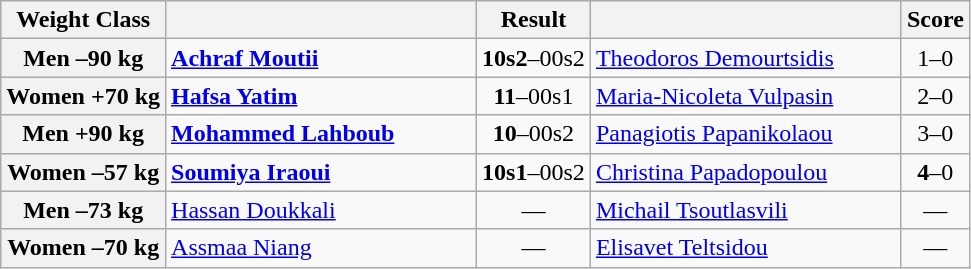<table class="wikitable">
<tr>
<th>Weight Class</th>
<th style="width: 200px;"></th>
<th>Result</th>
<th style="width: 200px;"></th>
<th>Score</th>
</tr>
<tr>
<th>Men –90 kg</th>
<td><strong><a href='#'>Achraf Moutii</a></strong></td>
<td align=center><strong>10s2</strong>–00s2</td>
<td><a href='#'>Theodoros Demourtsidis</a></td>
<td align=center>1–0</td>
</tr>
<tr>
<th>Women +70 kg</th>
<td><strong><a href='#'>Hafsa Yatim</a></strong></td>
<td align=center><strong>11</strong>–00s1</td>
<td><a href='#'>Maria-Nicoleta Vulpasin</a></td>
<td align=center>2–0</td>
</tr>
<tr>
<th>Men +90 kg</th>
<td><strong><a href='#'>Mohammed Lahboub</a></strong></td>
<td align=center><strong>10</strong>–00s2</td>
<td><a href='#'>Panagiotis Papanikolaou</a></td>
<td align=center>3–0</td>
</tr>
<tr>
<th>Women –57 kg</th>
<td><strong><a href='#'>Soumiya Iraoui</a></strong></td>
<td align=center><strong>10s1</strong>–00s2</td>
<td><a href='#'>Christina Papadopoulou</a></td>
<td align=center><strong>4</strong>–0</td>
</tr>
<tr>
<th>Men –73 kg</th>
<td><a href='#'>Hassan Doukkali</a></td>
<td align=center>—</td>
<td><a href='#'>Michail Tsoutlasvili</a></td>
<td align=center>—</td>
</tr>
<tr>
<th>Women –70 kg</th>
<td><a href='#'>Assmaa Niang</a></td>
<td align=center>—</td>
<td><a href='#'>Elisavet Teltsidou</a></td>
<td align=center>—</td>
</tr>
</table>
